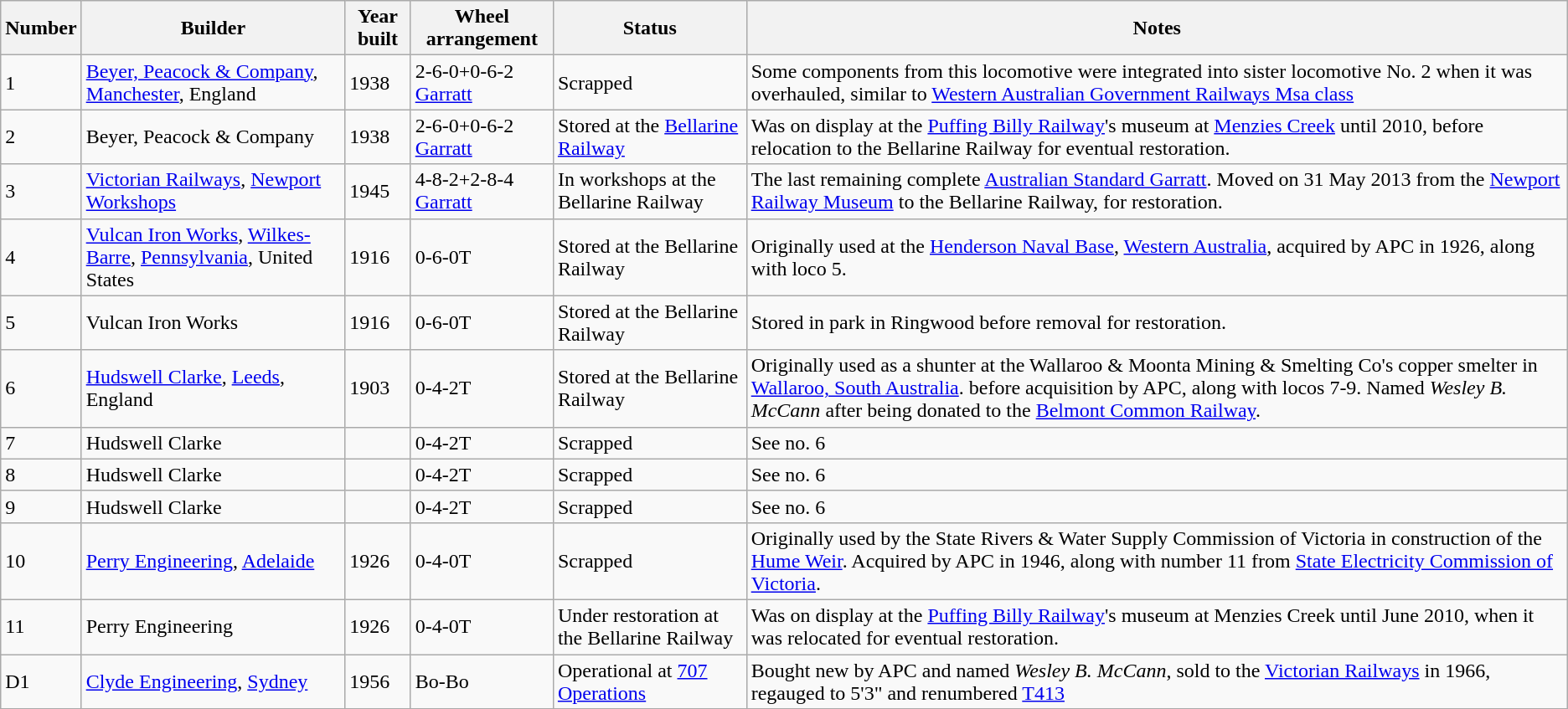<table class="wikitable sortable">
<tr>
<th>Number</th>
<th>Builder</th>
<th>Year built</th>
<th>Wheel arrangement</th>
<th>Status</th>
<th>Notes</th>
</tr>
<tr>
<td>1</td>
<td><a href='#'>Beyer, Peacock & Company</a>, <a href='#'>Manchester</a>, England</td>
<td>1938</td>
<td>2-6-0+0-6-2 <a href='#'>Garratt</a></td>
<td>Scrapped</td>
<td>Some components from this locomotive were integrated into sister locomotive No. 2 when it was overhauled, similar to <a href='#'>Western Australian Government Railways Msa class</a></td>
</tr>
<tr>
<td>2</td>
<td>Beyer, Peacock & Company</td>
<td>1938</td>
<td>2-6-0+0-6-2 <a href='#'>Garratt</a></td>
<td>Stored at the <a href='#'>Bellarine Railway</a></td>
<td>Was on display at the <a href='#'>Puffing Billy Railway</a>'s museum at <a href='#'>Menzies Creek</a> until 2010, before relocation to the Bellarine Railway for eventual restoration.</td>
</tr>
<tr>
<td>3</td>
<td><a href='#'>Victorian Railways</a>, <a href='#'>Newport Workshops</a></td>
<td>1945</td>
<td>4-8-2+2-8-4 <a href='#'>Garratt</a></td>
<td>In workshops at the Bellarine Railway</td>
<td>The last remaining complete <a href='#'>Australian Standard Garratt</a>. Moved on 31 May 2013 from the <a href='#'>Newport Railway Museum</a> to the Bellarine Railway, for restoration.</td>
</tr>
<tr>
<td>4</td>
<td><a href='#'>Vulcan Iron Works</a>, <a href='#'>Wilkes-Barre</a>, <a href='#'>Pennsylvania</a>, United States</td>
<td>1916</td>
<td>0-6-0T</td>
<td>Stored at the Bellarine Railway</td>
<td>Originally used at the <a href='#'>Henderson Naval Base</a>, <a href='#'>Western Australia</a>, acquired by APC in 1926, along with loco 5.</td>
</tr>
<tr>
<td>5</td>
<td>Vulcan Iron Works</td>
<td>1916</td>
<td>0-6-0T</td>
<td>Stored at the Bellarine Railway</td>
<td>Stored in park in Ringwood before removal for restoration.</td>
</tr>
<tr>
<td>6</td>
<td><a href='#'>Hudswell Clarke</a>, <a href='#'>Leeds</a>, England</td>
<td>1903</td>
<td>0-4-2T</td>
<td>Stored at the Bellarine Railway</td>
<td>Originally used as a shunter at the Wallaroo & Moonta Mining & Smelting Co's copper smelter in <a href='#'>Wallaroo, South Australia</a>. before acquisition by APC, along with locos 7-9. Named <em>Wesley B. McCann</em> after being donated to the <a href='#'>Belmont Common Railway</a>.</td>
</tr>
<tr>
<td>7</td>
<td>Hudswell Clarke</td>
<td></td>
<td>0-4-2T</td>
<td>Scrapped</td>
<td>See no. 6</td>
</tr>
<tr>
<td>8</td>
<td>Hudswell Clarke</td>
<td></td>
<td>0-4-2T</td>
<td>Scrapped</td>
<td>See no. 6</td>
</tr>
<tr>
<td>9</td>
<td>Hudswell Clarke</td>
<td></td>
<td>0-4-2T</td>
<td>Scrapped</td>
<td>See no. 6</td>
</tr>
<tr>
<td>10</td>
<td><a href='#'>Perry Engineering</a>, <a href='#'>Adelaide</a></td>
<td>1926</td>
<td>0-4-0T</td>
<td>Scrapped</td>
<td>Originally used by the State Rivers & Water Supply Commission of Victoria in construction of the <a href='#'>Hume Weir</a>. Acquired by APC in 1946, along with number 11 from <a href='#'>State Electricity Commission of Victoria</a>.</td>
</tr>
<tr>
<td>11</td>
<td>Perry Engineering</td>
<td>1926</td>
<td>0-4-0T</td>
<td>Under restoration at the Bellarine Railway</td>
<td>Was on display at the <a href='#'>Puffing Billy Railway</a>'s museum at Menzies Creek until June 2010, when it was relocated for eventual restoration.</td>
</tr>
<tr>
<td>D1</td>
<td><a href='#'>Clyde Engineering</a>, <a href='#'>Sydney</a></td>
<td>1956</td>
<td>Bo-Bo</td>
<td>Operational at <a href='#'>707 Operations</a></td>
<td>Bought new by APC and named <em>Wesley B. McCann</em>, sold to the <a href='#'>Victorian Railways</a> in 1966, regauged to 5'3" and renumbered <a href='#'>T413</a></td>
</tr>
<tr>
</tr>
</table>
